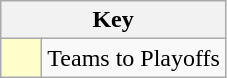<table class="wikitable" style="text-align: center;">
<tr>
<th colspan=2>Key</th>
</tr>
<tr>
<td style="background:#ffffcc; width:20px;"></td>
<td align=left>Teams to Playoffs</td>
</tr>
</table>
